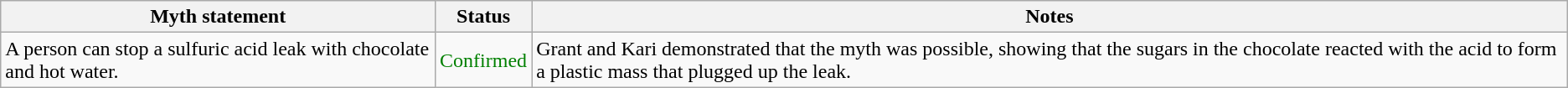<table class="wikitable plainrowheaders">
<tr>
<th>Myth statement</th>
<th>Status</th>
<th>Notes</th>
</tr>
<tr>
<td>A person can stop a sulfuric acid leak with chocolate and hot water.</td>
<td style="color:green">Confirmed</td>
<td>Grant and Kari demonstrated that the myth was possible, showing that the sugars in the chocolate reacted with the acid to form a plastic mass that plugged up the leak.</td>
</tr>
</table>
